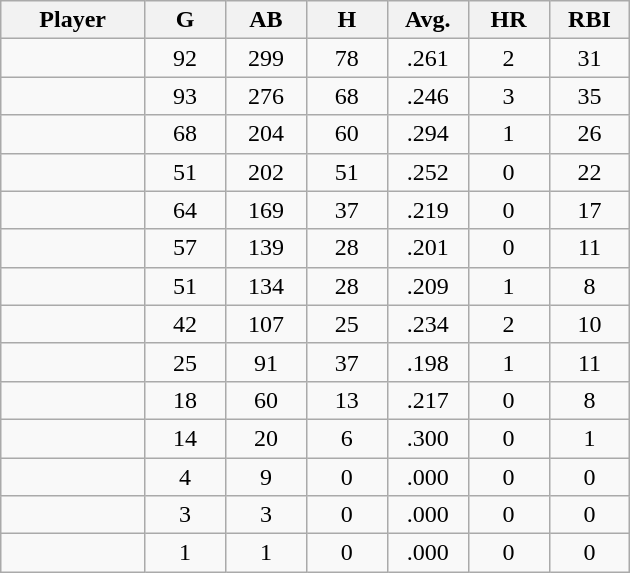<table class="wikitable sortable">
<tr>
<th bgcolor="#DDDDFF" width="16%">Player</th>
<th bgcolor="#DDDDFF" width="9%">G</th>
<th bgcolor="#DDDDFF" width="9%">AB</th>
<th bgcolor="#DDDDFF" width="9%">H</th>
<th bgcolor="#DDDDFF" width="9%">Avg.</th>
<th bgcolor="#DDDDFF" width="9%">HR</th>
<th bgcolor="#DDDDFF" width="9%">RBI</th>
</tr>
<tr align="center">
<td></td>
<td>92</td>
<td>299</td>
<td>78</td>
<td>.261</td>
<td>2</td>
<td>31</td>
</tr>
<tr align="center">
<td></td>
<td>93</td>
<td>276</td>
<td>68</td>
<td>.246</td>
<td>3</td>
<td>35</td>
</tr>
<tr align="center">
<td></td>
<td>68</td>
<td>204</td>
<td>60</td>
<td>.294</td>
<td>1</td>
<td>26</td>
</tr>
<tr align="center">
<td></td>
<td>51</td>
<td>202</td>
<td>51</td>
<td>.252</td>
<td>0</td>
<td>22</td>
</tr>
<tr align="center">
<td></td>
<td>64</td>
<td>169</td>
<td>37</td>
<td>.219</td>
<td>0</td>
<td>17</td>
</tr>
<tr align="center">
<td></td>
<td>57</td>
<td>139</td>
<td>28</td>
<td>.201</td>
<td>0</td>
<td>11</td>
</tr>
<tr align="center">
<td></td>
<td>51</td>
<td>134</td>
<td>28</td>
<td>.209</td>
<td>1</td>
<td>8</td>
</tr>
<tr align="center">
<td></td>
<td>42</td>
<td>107</td>
<td>25</td>
<td>.234</td>
<td>2</td>
<td>10</td>
</tr>
<tr align="center">
<td></td>
<td>25</td>
<td>91</td>
<td>37</td>
<td>.198</td>
<td>1</td>
<td>11</td>
</tr>
<tr align="center">
<td></td>
<td>18</td>
<td>60</td>
<td>13</td>
<td>.217</td>
<td>0</td>
<td>8</td>
</tr>
<tr align="center">
<td></td>
<td>14</td>
<td>20</td>
<td>6</td>
<td>.300</td>
<td>0</td>
<td>1</td>
</tr>
<tr align="center">
<td></td>
<td>4</td>
<td>9</td>
<td>0</td>
<td>.000</td>
<td>0</td>
<td>0</td>
</tr>
<tr align="center">
<td></td>
<td>3</td>
<td>3</td>
<td>0</td>
<td>.000</td>
<td>0</td>
<td>0</td>
</tr>
<tr align="center">
<td></td>
<td>1</td>
<td>1</td>
<td>0</td>
<td>.000</td>
<td>0</td>
<td>0</td>
</tr>
</table>
